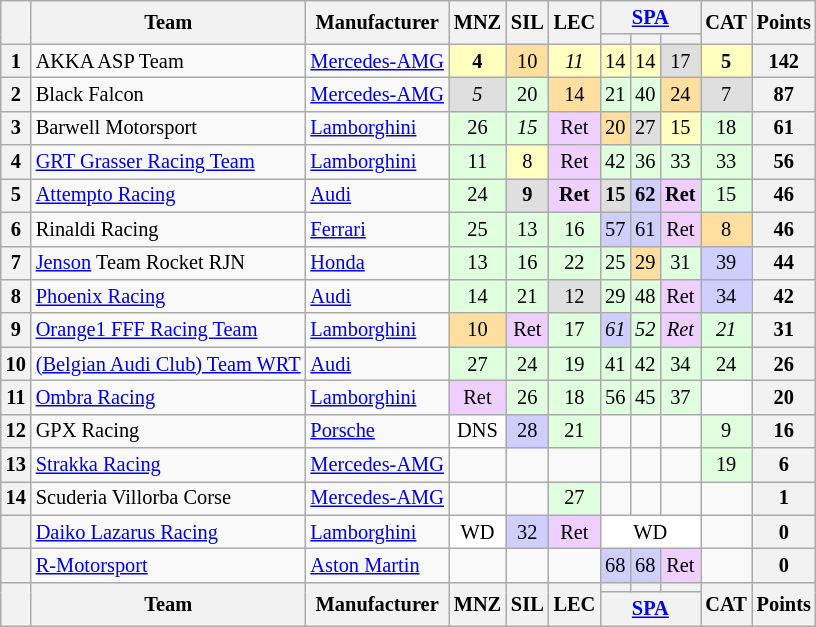<table class="wikitable" style="font-size: 85%; text-align:center;">
<tr>
<th rowspan=2></th>
<th rowspan=2>Team</th>
<th rowspan=2>Manufacturer</th>
<th rowspan=2>MNZ<br></th>
<th rowspan=2>SIL<br></th>
<th rowspan=2>LEC<br></th>
<th colspan=3><a href='#'>SPA</a><br></th>
<th rowspan=2>CAT<br></th>
<th rowspan=2>Points</th>
</tr>
<tr>
<th></th>
<th></th>
<th></th>
</tr>
<tr>
<th>1</th>
<td align=left> AKKA ASP Team</td>
<td align=left><a href='#'>Mercedes-AMG</a></td>
<td style="background:#FFFFBF;"><strong>4</strong></td>
<td style="background:#FFDF9F;">10</td>
<td style="background:#FFFFBF;"><em>11</em></td>
<td style="background:#FFFFBF;">14</td>
<td style="background:#FFFFBF;">14</td>
<td style="background:#DFDFDF;">17</td>
<td style="background:#FFFFBF;"><strong>5</strong></td>
<th>142</th>
</tr>
<tr>
<th>2</th>
<td align=left> Black Falcon</td>
<td align=left><a href='#'>Mercedes-AMG</a></td>
<td style="background:#DFDFDF;"><em>5</em></td>
<td style="background:#DFFFDF;">20</td>
<td style="background:#FFDF9F;">14</td>
<td style="background:#DFFFDF;">21</td>
<td style="background:#DFFFDF;">40</td>
<td style="background:#FFDF9F;">24</td>
<td style="background:#DFDFDF;">7</td>
<th>87</th>
</tr>
<tr>
<th>3</th>
<td align=left> Barwell Motorsport</td>
<td align=left><a href='#'>Lamborghini</a></td>
<td style="background:#DFFFDF;">26</td>
<td style="background:#DFFFDF;"><em>15</em></td>
<td style="background:#EFCFFF;">Ret</td>
<td style="background:#FFDF9F;">20</td>
<td style="background:#DFDFDF;">27</td>
<td style="background:#FFFFBF;">15</td>
<td style="background:#DFFFDF;">18</td>
<th>61</th>
</tr>
<tr>
<th>4</th>
<td align=left> <a href='#'>GRT Grasser Racing Team</a></td>
<td align=left><a href='#'>Lamborghini</a></td>
<td style="background:#DFFFDF;">11</td>
<td style="background:#FFFFBF;">8</td>
<td style="background:#EFCFFF;">Ret</td>
<td style="background:#DFFFDF;">42</td>
<td style="background:#DFFFDF;">36</td>
<td style="background:#DFFFDF;">33</td>
<td style="background:#DFFFDF;">33</td>
<th>56</th>
</tr>
<tr>
<th>5</th>
<td align=left> <a href='#'>Attempto Racing</a></td>
<td align=left><a href='#'>Audi</a></td>
<td style="background:#DFFFDF;">24</td>
<td style="background:#DFDFDF;"><strong>9</strong></td>
<td style="background:#EFCFFF;"><strong>Ret</strong></td>
<td style="background:#DFDFDF;"><strong>15</strong></td>
<td style="background:#CFCFFF;"><strong>62</strong></td>
<td style="background:#EFCFFF;"><strong>Ret</strong></td>
<td style="background:#DFFFDF;">15</td>
<th>46</th>
</tr>
<tr>
<th>6</th>
<td align=left> Rinaldi Racing</td>
<td align=left><a href='#'>Ferrari</a></td>
<td style="background:#DFFFDF;">25</td>
<td style="background:#DFFFDF;">13</td>
<td style="background:#DFFFDF;">16</td>
<td style="background:#CFCFFF;">57</td>
<td style="background:#CFCFFF;">61</td>
<td style="background:#EFCFFF;">Ret</td>
<td style="background:#FFDF9F;">8</td>
<th>46</th>
</tr>
<tr>
<th>7</th>
<td align=left> <a href='#'>Jenson</a> Team Rocket RJN</td>
<td align=left><a href='#'>Honda</a></td>
<td style="background:#DFFFDF;">13</td>
<td style="background:#DFFFDF;">16</td>
<td style="background:#DFFFDF;">22</td>
<td style="background:#DFFFDF;">25</td>
<td style="background:#FFDF9F;">29</td>
<td style="background:#DFFFDF;">31</td>
<td style="background:#CFCFFF;">39</td>
<th>44</th>
</tr>
<tr>
<th>8</th>
<td align=left> <a href='#'>Phoenix Racing</a></td>
<td align=left><a href='#'>Audi</a></td>
<td style="background:#DFFFDF;">14</td>
<td style="background:#DFFFDF;">21</td>
<td style="background:#DFDFDF;">12</td>
<td style="background:#DFFFDF;">29</td>
<td style="background:#DFFFDF;">48</td>
<td style="background:#EFCFFF;">Ret</td>
<td style="background:#CFCFFF;">34</td>
<th>42</th>
</tr>
<tr>
<th>9</th>
<td align=left> <a href='#'>Orange1 FFF Racing Team</a></td>
<td align=left><a href='#'>Lamborghini</a></td>
<td style="background:#FFDF9F;">10</td>
<td style="background:#EFCFFF;">Ret</td>
<td style="background:#DFFFDF;">17</td>
<td style="background:#CFCFFF;"><em>61</em></td>
<td style="background:#DFFFDF;"><em>52</em></td>
<td style="background:#EFCFFF;"><em>Ret</em></td>
<td style="background:#DFFFDF;"><em>21</em></td>
<th>31</th>
</tr>
<tr>
<th>10</th>
<td align=left> <a href='#'>(Belgian Audi Club) Team WRT</a></td>
<td align=left><a href='#'>Audi</a></td>
<td style="background:#DFFFDF;">27</td>
<td style="background:#DFFFDF;">24</td>
<td style="background:#DFFFDF;">19</td>
<td style="background:#DFFFDF;">41</td>
<td style="background:#DFFFDF;">42</td>
<td style="background:#DFFFDF;">34</td>
<td style="background:#DFFFDF;">24</td>
<th>26</th>
</tr>
<tr>
<th>11</th>
<td align=left> <a href='#'>Ombra Racing</a></td>
<td align=left><a href='#'>Lamborghini</a></td>
<td style="background:#EFCFFF;">Ret</td>
<td style="background:#DFFFDF;">26</td>
<td style="background:#DFFFDF;">18</td>
<td style="background:#DFFFDF;">56</td>
<td style="background:#DFFFDF;">45</td>
<td style="background:#DFFFDF;">37</td>
<td></td>
<th>20</th>
</tr>
<tr>
<th>12</th>
<td align=left> GPX Racing</td>
<td align=left><a href='#'>Porsche</a></td>
<td style="background:#FFFFFF;">DNS</td>
<td style="background:#CFCFFF;">28</td>
<td style="background:#DFFFDF;">21</td>
<td></td>
<td></td>
<td></td>
<td style="background:#DFFFDF;">9</td>
<th>16</th>
</tr>
<tr>
<th>13</th>
<td align=left> <a href='#'>Strakka Racing</a></td>
<td align=left><a href='#'>Mercedes-AMG</a></td>
<td></td>
<td></td>
<td></td>
<td></td>
<td></td>
<td></td>
<td style="background:#DFFFDF;">19</td>
<th>6</th>
</tr>
<tr>
<th>14</th>
<td align=left> Scuderia Villorba Corse</td>
<td align=left><a href='#'>Mercedes-AMG</a></td>
<td></td>
<td></td>
<td style="background:#DFFFDF;">27</td>
<td></td>
<td></td>
<td></td>
<td></td>
<th>1</th>
</tr>
<tr>
<th></th>
<td align=left> <a href='#'>Daiko Lazarus Racing</a></td>
<td align=left><a href='#'>Lamborghini</a></td>
<td style="background:#FFFFFF;">WD</td>
<td style="background:#CFCFFF;">32</td>
<td style="background:#EFCFFF;">Ret</td>
<td colspan=3 style="background:#FFFFFF;">WD</td>
<td></td>
<th>0</th>
</tr>
<tr>
<th></th>
<td align=left> <a href='#'>R-Motorsport</a></td>
<td align=left><a href='#'>Aston Martin</a></td>
<td></td>
<td></td>
<td></td>
<td style="background:#CFCFFF;">68</td>
<td style="background:#CFCFFF;">68</td>
<td style="background:#EFCFFF;">Ret</td>
<td></td>
<th>0</th>
</tr>
<tr valign="top">
<th valign=middle rowspan=2></th>
<th valign=middle rowspan=2>Team</th>
<th valign=middle rowspan=2>Manufacturer</th>
<th valign=middle rowspan=2>MNZ<br></th>
<th valign=middle rowspan=2>SIL<br></th>
<th valign=middle rowspan=2>LEC<br></th>
<th></th>
<th></th>
<th></th>
<th valign=middle rowspan=2>CAT<br></th>
<th valign=middle rowspan=2>Points</th>
</tr>
<tr>
<th colspan=3><a href='#'>SPA</a><br></th>
</tr>
</table>
